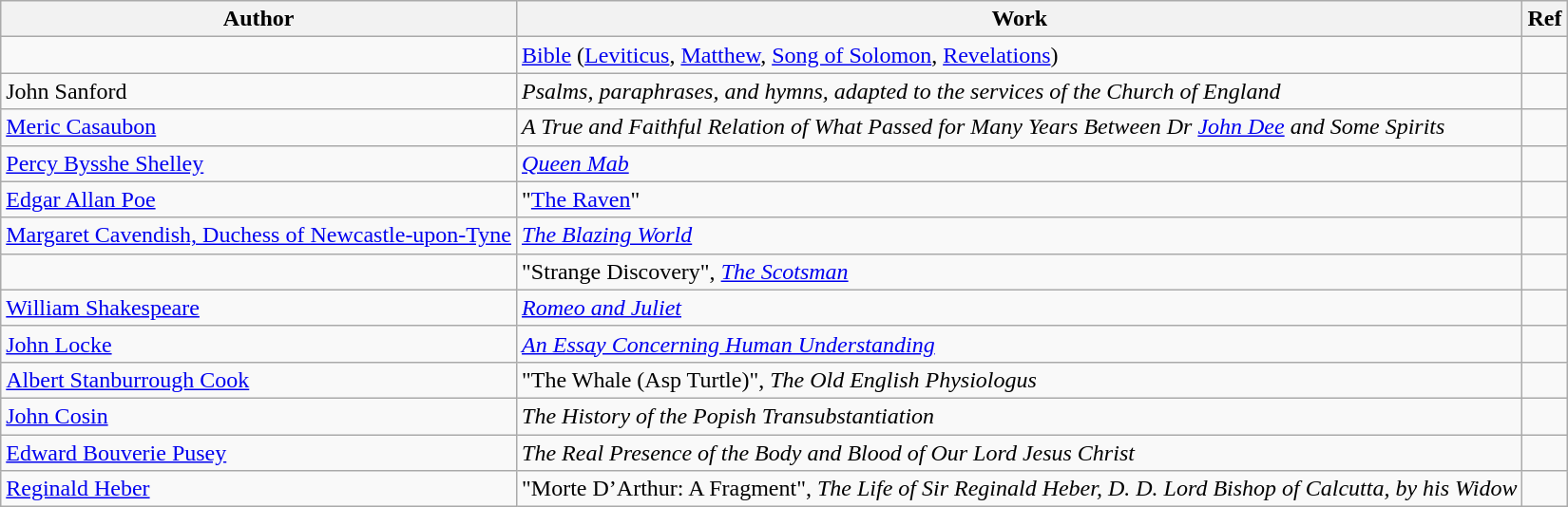<table class="wikitable">
<tr>
<th>Author</th>
<th>Work</th>
<th>Ref</th>
</tr>
<tr>
<td></td>
<td><a href='#'>Bible</a> (<a href='#'>Leviticus</a>, <a href='#'>Matthew</a>, <a href='#'>Song of Solomon</a>, <a href='#'>Revelations</a>)</td>
</tr>
<tr>
<td>John Sanford</td>
<td><em>Psalms, paraphrases, and hymns, adapted to the services of the Church of England</em></td>
<td></td>
</tr>
<tr>
<td><a href='#'>Meric Casaubon</a></td>
<td><em>A True and Faithful Relation of What Passed for Many Years Between Dr <a href='#'>John Dee</a> and Some Spirits</em></td>
<td></td>
</tr>
<tr>
<td><a href='#'>Percy Bysshe Shelley</a></td>
<td><em><a href='#'>Queen Mab</a></em></td>
<td></td>
</tr>
<tr>
<td><a href='#'>Edgar Allan Poe</a></td>
<td>"<a href='#'>The Raven</a>"</td>
<td></td>
</tr>
<tr>
<td><a href='#'>Margaret Cavendish, Duchess of Newcastle-upon-Tyne</a></td>
<td><em><a href='#'>The Blazing World</a></em></td>
<td></td>
</tr>
<tr>
<td></td>
<td>"Strange Discovery", <em><a href='#'>The Scotsman</a></em></td>
<td></td>
</tr>
<tr>
<td><a href='#'>William Shakespeare</a></td>
<td><em><a href='#'>Romeo and Juliet</a></em></td>
<td></td>
</tr>
<tr>
<td><a href='#'>John Locke</a></td>
<td><em><a href='#'>An Essay Concerning Human Understanding</a></em></td>
<td></td>
</tr>
<tr>
<td><a href='#'>Albert Stanburrough Cook</a></td>
<td>"The Whale (Asp Turtle)", <em>The Old English Physiologus</em></td>
<td></td>
</tr>
<tr>
<td><a href='#'>John Cosin</a></td>
<td><em>The History of the Popish Transubstantiation</em></td>
<td></td>
</tr>
<tr>
<td><a href='#'>Edward Bouverie Pusey</a></td>
<td><em>The Real Presence of the Body and Blood of Our Lord Jesus Christ</em></td>
<td></td>
</tr>
<tr>
<td><a href='#'>Reginald Heber</a></td>
<td>"Morte D’Arthur: A Fragment", <em>The Life of Sir Reginald Heber, D. D. Lord Bishop of Calcutta, by his Widow</em></td>
<td></td>
</tr>
</table>
